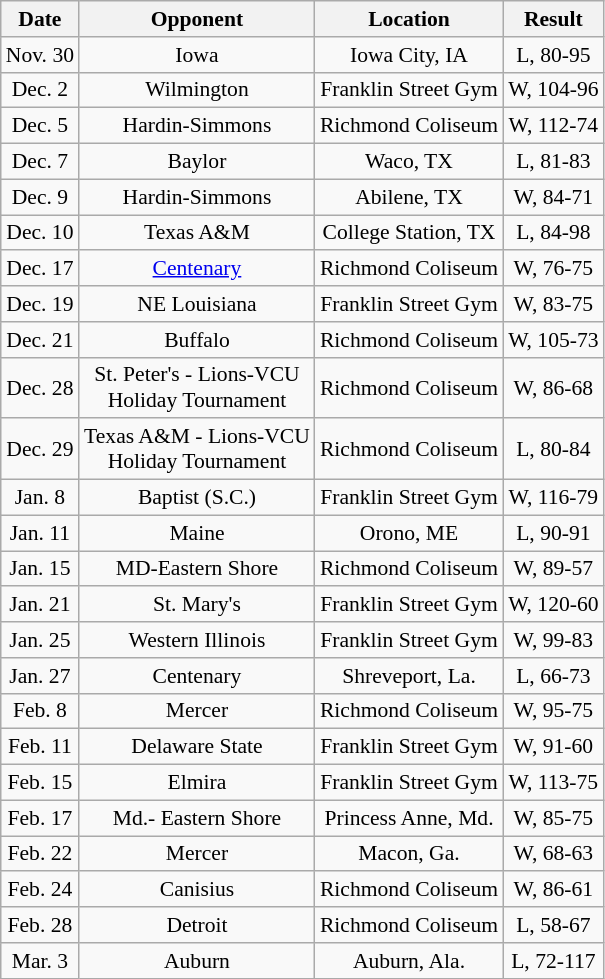<table class="wikitable" style="text-align: center; font-size: 90%;">
<tr>
<th>Date</th>
<th>Opponent</th>
<th>Location</th>
<th>Result</th>
</tr>
<tr>
<td>Nov. 30</td>
<td>Iowa</td>
<td>Iowa City, IA</td>
<td>L, 80-95</td>
</tr>
<tr>
<td>Dec. 2</td>
<td>Wilmington</td>
<td>Franklin Street Gym</td>
<td>W, 104-96</td>
</tr>
<tr>
<td>Dec. 5</td>
<td>Hardin-Simmons</td>
<td>Richmond Coliseum</td>
<td>W, 112-74</td>
</tr>
<tr>
<td>Dec. 7</td>
<td>Baylor</td>
<td>Waco, TX</td>
<td>L, 81-83</td>
</tr>
<tr>
<td>Dec. 9</td>
<td>Hardin-Simmons</td>
<td>Abilene, TX</td>
<td>W, 84-71</td>
</tr>
<tr>
<td>Dec. 10</td>
<td>Texas A&M</td>
<td>College Station, TX</td>
<td>L, 84-98</td>
</tr>
<tr>
<td>Dec. 17</td>
<td><a href='#'>Centenary</a></td>
<td>Richmond Coliseum</td>
<td>W, 76-75</td>
</tr>
<tr>
<td>Dec. 19</td>
<td>NE Louisiana</td>
<td>Franklin Street Gym</td>
<td>W, 83-75</td>
</tr>
<tr>
<td>Dec. 21</td>
<td>Buffalo</td>
<td>Richmond Coliseum</td>
<td>W, 105-73</td>
</tr>
<tr>
<td>Dec. 28</td>
<td>St. Peter's - Lions-VCU<br>Holiday Tournament</td>
<td>Richmond Coliseum</td>
<td>W, 86-68</td>
</tr>
<tr>
<td>Dec. 29</td>
<td>Texas A&M - Lions-VCU<br>Holiday Tournament</td>
<td>Richmond Coliseum</td>
<td>L, 80-84</td>
</tr>
<tr>
<td>Jan. 8</td>
<td>Baptist (S.C.)</td>
<td>Franklin Street Gym</td>
<td>W, 116-79</td>
</tr>
<tr>
<td>Jan. 11</td>
<td>Maine</td>
<td>Orono, ME</td>
<td>L, 90-91</td>
</tr>
<tr>
<td>Jan. 15</td>
<td>MD-Eastern Shore</td>
<td>Richmond Coliseum</td>
<td>W, 89-57</td>
</tr>
<tr>
<td>Jan. 21</td>
<td>St. Mary's</td>
<td>Franklin Street Gym</td>
<td>W, 120-60</td>
</tr>
<tr>
<td>Jan. 25</td>
<td>Western Illinois</td>
<td>Franklin Street Gym</td>
<td>W, 99-83</td>
</tr>
<tr>
<td>Jan. 27</td>
<td>Centenary</td>
<td>Shreveport, La.</td>
<td>L, 66-73</td>
</tr>
<tr>
<td>Feb. 8</td>
<td>Mercer</td>
<td>Richmond Coliseum</td>
<td>W, 95-75</td>
</tr>
<tr>
<td>Feb. 11</td>
<td>Delaware State</td>
<td>Franklin Street Gym</td>
<td>W, 91-60</td>
</tr>
<tr>
<td>Feb. 15</td>
<td>Elmira</td>
<td>Franklin Street Gym</td>
<td>W, 113-75</td>
</tr>
<tr>
<td>Feb. 17</td>
<td>Md.- Eastern Shore</td>
<td>Princess Anne, Md.</td>
<td>W, 85-75</td>
</tr>
<tr>
<td>Feb. 22</td>
<td>Mercer</td>
<td>Macon, Ga.</td>
<td>W, 68-63</td>
</tr>
<tr>
<td>Feb. 24</td>
<td>Canisius</td>
<td>Richmond Coliseum</td>
<td>W, 86-61</td>
</tr>
<tr>
<td>Feb. 28</td>
<td>Detroit</td>
<td>Richmond Coliseum</td>
<td>L, 58-67</td>
</tr>
<tr>
<td>Mar. 3</td>
<td>Auburn</td>
<td>Auburn, Ala.</td>
<td>L, 72-117</td>
</tr>
</table>
